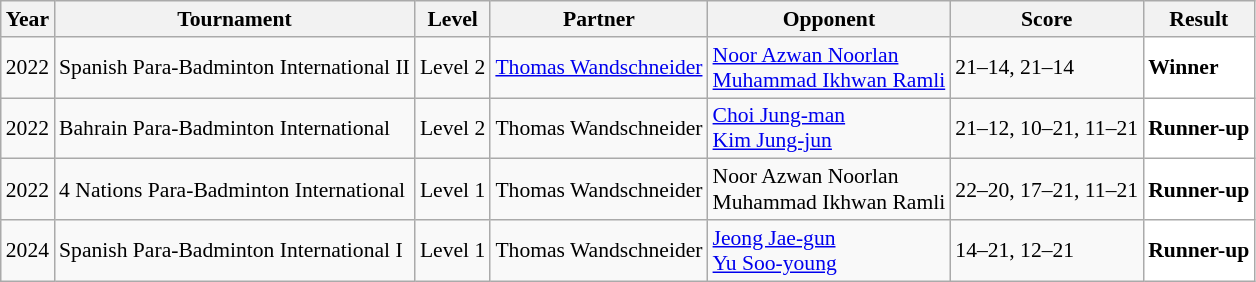<table class="sortable wikitable" style="font-size: 90%;">
<tr>
<th>Year</th>
<th>Tournament</th>
<th>Level</th>
<th>Partner</th>
<th>Opponent</th>
<th>Score</th>
<th>Result</th>
</tr>
<tr>
<td align="center">2022</td>
<td align="left">Spanish Para-Badminton International II</td>
<td align="left">Level 2</td>
<td> <a href='#'>Thomas Wandschneider</a></td>
<td align="left"> <a href='#'>Noor Azwan Noorlan</a><br> <a href='#'>Muhammad Ikhwan Ramli</a></td>
<td align="left">21–14, 21–14</td>
<td style="text-align:left; background:white"> <strong>Winner</strong></td>
</tr>
<tr>
<td align="center">2022</td>
<td align="left">Bahrain Para-Badminton International</td>
<td align="left">Level 2</td>
<td> Thomas Wandschneider</td>
<td align="left"> <a href='#'>Choi Jung-man</a><br> <a href='#'>Kim Jung-jun</a></td>
<td align="left">21–12, 10–21, 11–21</td>
<td style="text-align:left; background:white"> <strong>Runner-up</strong></td>
</tr>
<tr>
<td align="center">2022</td>
<td align="left">4 Nations Para-Badminton International</td>
<td align="left">Level 1</td>
<td> Thomas Wandschneider</td>
<td align="left"> Noor Azwan Noorlan<br> Muhammad Ikhwan Ramli</td>
<td align="left">22–20, 17–21, 11–21</td>
<td style="text-align:left; background:white"> <strong>Runner-up</strong></td>
</tr>
<tr>
<td align="center">2024</td>
<td align="left">Spanish Para-Badminton International I</td>
<td align="left">Level 1</td>
<td> Thomas Wandschneider</td>
<td align="left"> <a href='#'>Jeong Jae-gun</a><br> <a href='#'>Yu Soo-young</a></td>
<td align="left">14–21, 12–21</td>
<td style="text-align:left; background:white"> <strong>Runner-up</strong></td>
</tr>
</table>
